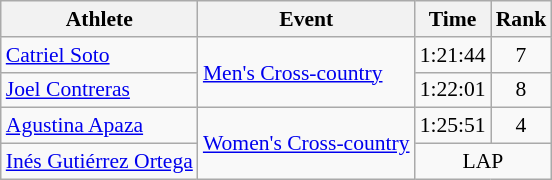<table class=wikitable style="font-size:90%">
<tr>
<th>Athlete</th>
<th>Event</th>
<th>Time</th>
<th>Rank</th>
</tr>
<tr>
<td><a href='#'>Catriel Soto</a></td>
<td rowspan=2><a href='#'>Men's Cross-country</a></td>
<td>1:21:44</td>
<td align=center>7</td>
</tr>
<tr>
<td><a href='#'>Joel Contreras</a></td>
<td>1:22:01</td>
<td align=center>8</td>
</tr>
<tr>
<td><a href='#'>Agustina Apaza</a></td>
<td rowspan=2><a href='#'>Women's Cross-country</a></td>
<td>1:25:51</td>
<td align=center>4</td>
</tr>
<tr>
<td><a href='#'>Inés Gutiérrez Ortega</a></td>
<td align=center colspan=2>LAP</td>
</tr>
</table>
